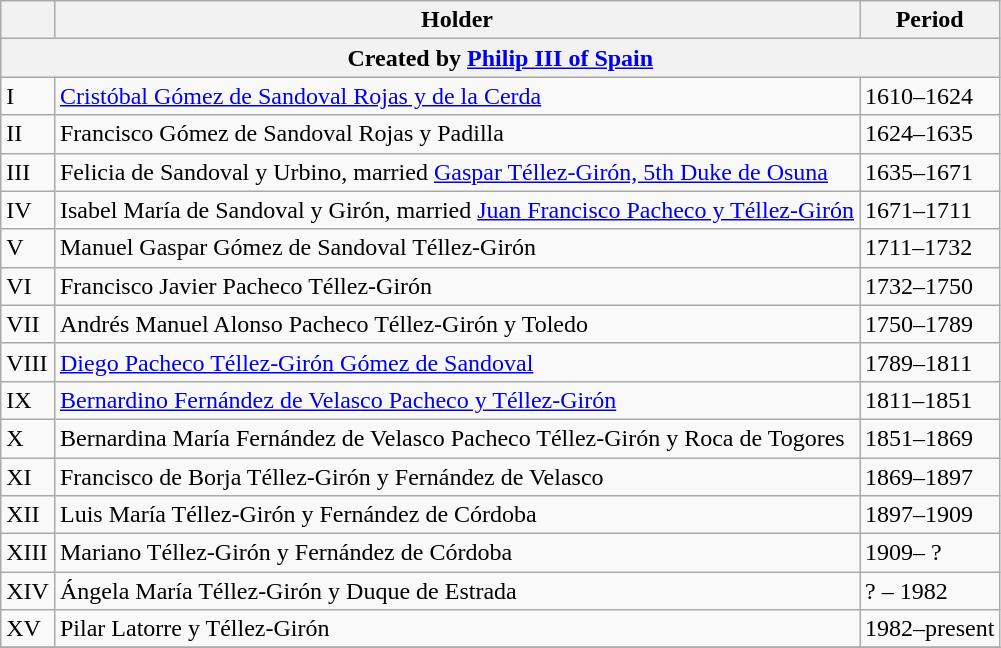<table class="wikitable">
<tr>
<th></th>
<th>Holder</th>
<th>Period</th>
</tr>
<tr bgcolor="#dddddd" |>
<th colspan="3">Created by <a href='#'>Philip III of Spain</a></th>
</tr>
<tr>
<td>I</td>
<td><a href='#'>Cristóbal Gómez de Sandoval Rojas y de la Cerda</a></td>
<td>1610–1624</td>
</tr>
<tr>
<td>II</td>
<td>Francisco Gómez de Sandoval Rojas y Padilla</td>
<td>1624–1635</td>
</tr>
<tr>
<td>III</td>
<td>Felicia de Sandoval y Urbino, married <a href='#'>Gaspar Téllez-Girón, 5th Duke de Osuna</a></td>
<td>1635–1671</td>
</tr>
<tr>
<td>IV</td>
<td>Isabel María de Sandoval y Girón, married <a href='#'>Juan Francisco Pacheco y Téllez-Girón</a></td>
<td>1671–1711</td>
</tr>
<tr>
<td>V</td>
<td>Manuel Gaspar Gómez de Sandoval Téllez-Girón</td>
<td>1711–1732</td>
</tr>
<tr>
<td>VI</td>
<td>Francisco Javier Pacheco Téllez-Girón</td>
<td>1732–1750</td>
</tr>
<tr>
<td>VII</td>
<td>Andrés Manuel Alonso Pacheco Téllez-Girón y Toledo</td>
<td>1750–1789</td>
</tr>
<tr>
<td>VIII</td>
<td><a href='#'>Diego Pacheco Téllez-Girón Gómez de Sandoval</a></td>
<td>1789–1811</td>
</tr>
<tr>
<td>IX</td>
<td><a href='#'>Bernardino Fernández de Velasco Pacheco y Téllez-Girón</a></td>
<td>1811–1851</td>
</tr>
<tr>
<td>X</td>
<td>Bernardina María Fernández de Velasco Pacheco Téllez-Girón y Roca de Togores</td>
<td>1851–1869</td>
</tr>
<tr>
<td>XI</td>
<td>Francisco de Borja Téllez-Girón y Fernández de Velasco</td>
<td>1869–1897</td>
</tr>
<tr>
<td>XII</td>
<td>Luis María Téllez-Girón y Fernández de Córdoba</td>
<td>1897–1909</td>
</tr>
<tr>
<td>XIII</td>
<td>Mariano Téllez-Girón y Fernández de Córdoba</td>
<td>1909– ?</td>
</tr>
<tr>
<td>XIV</td>
<td>Ángela María Téllez-Girón y Duque de Estrada</td>
<td>? – 1982</td>
</tr>
<tr>
<td>XV</td>
<td>Pilar Latorre y Téllez-Girón</td>
<td>1982–present</td>
</tr>
<tr>
</tr>
</table>
